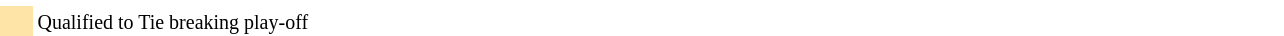<table width=68%>
<tr>
<td style="width: 20px;"></td>
<td bgcolor=#ffffff></td>
</tr>
<tr>
<td bgcolor=#FEE5A7></td>
<td bgcolor=#ffffff><small>Qualified to Tie breaking play-off</small></td>
</tr>
</table>
